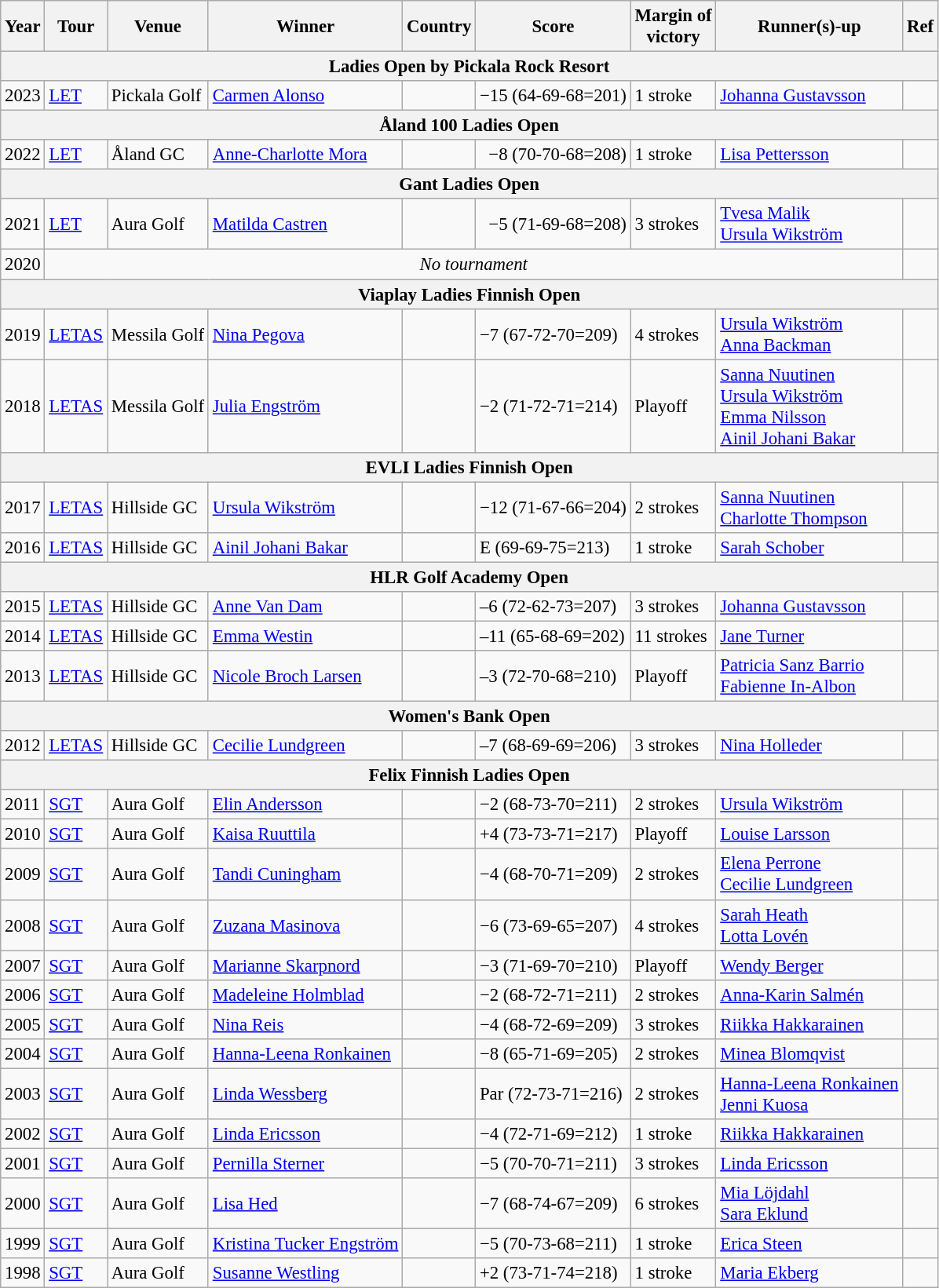<table class=wikitable style="font-size:95%">
<tr>
<th>Year</th>
<th>Tour</th>
<th>Venue</th>
<th>Winner</th>
<th>Country</th>
<th>Score</th>
<th>Margin of<br>victory</th>
<th>Runner(s)-up</th>
<th>Ref</th>
</tr>
<tr>
<th colspan=9>Ladies Open by Pickala Rock Resort</th>
</tr>
<tr>
<td align=center>2023</td>
<td><a href='#'>LET</a></td>
<td>Pickala Golf</td>
<td><a href='#'>Carmen Alonso</a></td>
<td></td>
<td align=right>−15 (64-69-68=201)</td>
<td>1 stroke</td>
<td> <a href='#'>Johanna Gustavsson</a></td>
<td></td>
</tr>
<tr>
<th colspan=9>Åland 100 Ladies Open</th>
</tr>
<tr>
<td align=center>2022</td>
<td><a href='#'>LET</a></td>
<td>Åland GC</td>
<td><a href='#'>Anne-Charlotte Mora</a></td>
<td></td>
<td align=right>−8 (70-70-68=208)</td>
<td>1 stroke</td>
<td> <a href='#'>Lisa Pettersson</a></td>
<td></td>
</tr>
<tr>
<th colspan=9>Gant Ladies Open</th>
</tr>
<tr>
<td align=center>2021</td>
<td><a href='#'>LET</a></td>
<td>Aura Golf</td>
<td><a href='#'>Matilda Castren</a></td>
<td></td>
<td align=right>−5 (71-69-68=208)</td>
<td>3 strokes</td>
<td> <a href='#'>Tvesa Malik</a><br> <a href='#'>Ursula Wikström</a></td>
<td></td>
</tr>
<tr>
<td align=center>2020</td>
<td align=center colspan=7><em>No tournament</td>
<td></td>
</tr>
<tr>
<th colspan=9>Viaplay Ladies Finnish Open</th>
</tr>
<tr>
<td>2019</td>
<td align=center><a href='#'>LETAS</a></td>
<td>Messila Golf</td>
<td><a href='#'>Nina Pegova</a></td>
<td></td>
<td>−7 (67-72-70=209)</td>
<td>4 strokes</td>
<td> <a href='#'>Ursula Wikström</a><br> <a href='#'>Anna Backman</a></td>
<td></td>
</tr>
<tr>
<td>2018</td>
<td align=center><a href='#'>LETAS</a></td>
<td>Messila Golf</td>
<td><a href='#'>Julia Engström</a></td>
<td></td>
<td>−2 (71-72-71=214)</td>
<td>Playoff</td>
<td> <a href='#'>Sanna Nuutinen</a><br> <a href='#'>Ursula Wikström</a><br> <a href='#'>Emma Nilsson</a><br> <a href='#'>Ainil Johani Bakar</a></td>
<td></td>
</tr>
<tr>
<th colspan=9>EVLI Ladies Finnish Open</th>
</tr>
<tr>
<td>2017</td>
<td align=center><a href='#'>LETAS</a></td>
<td>Hillside GC</td>
<td><a href='#'>Ursula Wikström</a></td>
<td></td>
<td>−12 (71-67-66=204)</td>
<td>2 strokes</td>
<td> <a href='#'>Sanna Nuutinen</a><br> <a href='#'>Charlotte Thompson</a></td>
<td></td>
</tr>
<tr>
<td>2016</td>
<td align=center><a href='#'>LETAS</a></td>
<td>Hillside GC</td>
<td><a href='#'>Ainil Johani Bakar</a></td>
<td></td>
<td>E (69-69-75=213)</td>
<td>1 stroke</td>
<td> <a href='#'>Sarah Schober</a></td>
<td></td>
</tr>
<tr>
<th colspan=9>HLR Golf Academy Open</th>
</tr>
<tr>
<td>2015</td>
<td align=center><a href='#'>LETAS</a></td>
<td>Hillside GC</td>
<td><a href='#'>Anne Van Dam</a></td>
<td></td>
<td>–6 (72-62-73=207)</td>
<td>3 strokes</td>
<td> <a href='#'>Johanna Gustavsson</a></td>
<td></td>
</tr>
<tr>
<td>2014</td>
<td align=center><a href='#'>LETAS</a></td>
<td>Hillside GC</td>
<td><a href='#'>Emma Westin</a></td>
<td></td>
<td>–11 (65-68-69=202)</td>
<td>11 strokes</td>
<td> <a href='#'>Jane Turner</a></td>
<td></td>
</tr>
<tr>
<td>2013</td>
<td align=center><a href='#'>LETAS</a></td>
<td>Hillside GC</td>
<td><a href='#'>Nicole Broch Larsen</a></td>
<td></td>
<td>–3 (72-70-68=210)</td>
<td>Playoff</td>
<td> <a href='#'>Patricia Sanz Barrio</a><br> <a href='#'>Fabienne In-Albon</a></td>
<td></td>
</tr>
<tr>
<th colspan=9>Women's Bank Open</th>
</tr>
<tr>
<td>2012</td>
<td><a href='#'>LETAS</a></td>
<td>Hillside GC</td>
<td><a href='#'>Cecilie Lundgreen</a></td>
<td></td>
<td>–7 (68-69-69=206)</td>
<td>3 strokes</td>
<td> <a href='#'>Nina Holleder</a></td>
<td></td>
</tr>
<tr>
<th colspan=9>Felix Finnish Ladies Open</th>
</tr>
<tr>
<td>2011</td>
<td><a href='#'>SGT</a></td>
<td>Aura Golf</td>
<td><a href='#'>Elin Andersson</a></td>
<td></td>
<td>−2 (68-73-70=211)</td>
<td>2 strokes</td>
<td> <a href='#'>Ursula Wikström</a></td>
<td></td>
</tr>
<tr>
<td align=center>2010</td>
<td><a href='#'>SGT</a></td>
<td>Aura Golf</td>
<td><a href='#'>Kaisa Ruuttila</a></td>
<td></td>
<td>+4 (73-73-71=217)</td>
<td>Playoff</td>
<td> <a href='#'>Louise Larsson</a></td>
<td></td>
</tr>
<tr>
<td align=center>2009</td>
<td><a href='#'>SGT</a></td>
<td>Aura Golf</td>
<td><a href='#'>Tandi Cuningham</a></td>
<td></td>
<td>−4 (68-70-71=209)</td>
<td>2 strokes</td>
<td> <a href='#'>Elena Perrone</a><br> <a href='#'>Cecilie Lundgreen</a></td>
<td></td>
</tr>
<tr>
<td align=center>2008</td>
<td><a href='#'>SGT</a></td>
<td>Aura Golf</td>
<td><a href='#'>Zuzana Masinova</a></td>
<td></td>
<td>−6 (73-69-65=207)</td>
<td>4 strokes</td>
<td> <a href='#'>Sarah Heath</a><br> <a href='#'>Lotta Lovén</a></td>
<td></td>
</tr>
<tr>
<td align=center>2007</td>
<td><a href='#'>SGT</a></td>
<td>Aura Golf</td>
<td><a href='#'>Marianne Skarpnord</a></td>
<td></td>
<td>−3 (71-69-70=210)</td>
<td>Playoff</td>
<td> <a href='#'>Wendy Berger</a></td>
<td></td>
</tr>
<tr>
<td align=center>2006</td>
<td><a href='#'>SGT</a></td>
<td>Aura Golf</td>
<td><a href='#'>Madeleine Holmblad</a></td>
<td></td>
<td>−2 (68-72-71=211)</td>
<td>2 strokes</td>
<td> <a href='#'>Anna-Karin Salmén</a></td>
<td></td>
</tr>
<tr>
<td align=center>2005</td>
<td><a href='#'>SGT</a></td>
<td>Aura Golf</td>
<td><a href='#'>Nina Reis</a></td>
<td></td>
<td>−4 (68-72-69=209)</td>
<td>3 strokes</td>
<td> <a href='#'>Riikka Hakkarainen</a></td>
<td></td>
</tr>
<tr>
<td align=center>2004</td>
<td><a href='#'>SGT</a></td>
<td>Aura Golf</td>
<td><a href='#'>Hanna-Leena Ronkainen</a></td>
<td></td>
<td>−8 (65-71-69=205)</td>
<td>2 strokes</td>
<td> <a href='#'>Minea Blomqvist</a></td>
<td></td>
</tr>
<tr>
<td align=center>2003</td>
<td><a href='#'>SGT</a></td>
<td>Aura Golf</td>
<td><a href='#'>Linda Wessberg</a></td>
<td></td>
<td>Par (72-73-71=216)</td>
<td>2 strokes</td>
<td> <a href='#'>Hanna-Leena Ronkainen</a><br> <a href='#'>Jenni Kuosa</a></td>
<td></td>
</tr>
<tr>
<td align=center>2002</td>
<td><a href='#'>SGT</a></td>
<td>Aura Golf</td>
<td><a href='#'>Linda Ericsson</a></td>
<td></td>
<td>−4 (72-71-69=212)</td>
<td>1 stroke</td>
<td> <a href='#'>Riikka Hakkarainen</a></td>
<td></td>
</tr>
<tr>
<td align=center>2001</td>
<td><a href='#'>SGT</a></td>
<td>Aura Golf</td>
<td><a href='#'>Pernilla Sterner</a></td>
<td></td>
<td>−5 (70-70-71=211)</td>
<td>3 strokes</td>
<td> <a href='#'>Linda Ericsson</a></td>
<td></td>
</tr>
<tr>
<td align=center>2000</td>
<td><a href='#'>SGT</a></td>
<td>Aura Golf</td>
<td><a href='#'>Lisa Hed </a></td>
<td></td>
<td>−7 (68-74-67=209)</td>
<td>6 strokes</td>
<td> <a href='#'>Mia Löjdahl</a><br> <a href='#'>Sara Eklund</a></td>
<td></td>
</tr>
<tr>
<td align=center>1999</td>
<td><a href='#'>SGT</a></td>
<td>Aura Golf</td>
<td><a href='#'>Kristina Tucker Engström</a></td>
<td></td>
<td>−5 (70-73-68=211)</td>
<td>1 stroke</td>
<td> <a href='#'>Erica Steen</a></td>
<td></td>
</tr>
<tr>
<td align=center>1998</td>
<td><a href='#'>SGT</a></td>
<td>Aura Golf</td>
<td><a href='#'>Susanne Westling</a></td>
<td></td>
<td>+2 (73-71-74=218)</td>
<td>1 stroke</td>
<td> <a href='#'>Maria Ekberg</a></td>
<td></td>
</tr>
</table>
